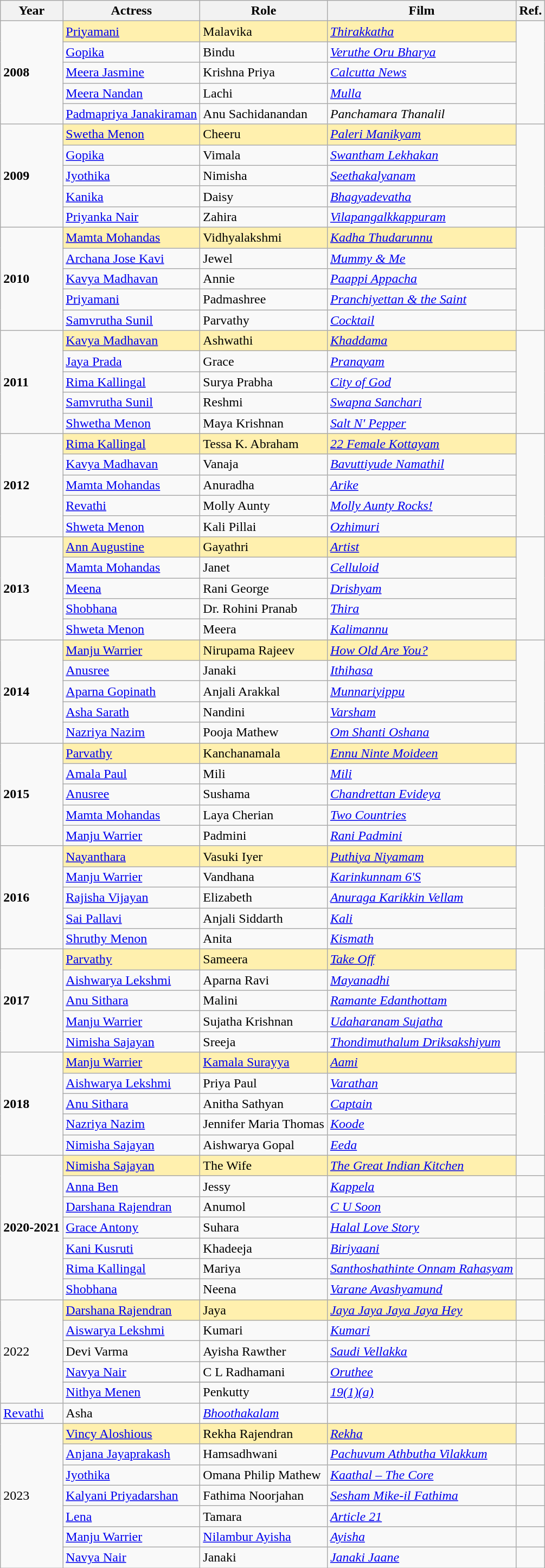<table class="wikitable">
<tr>
<th>Year</th>
<th>Actress</th>
<th>Role</th>
<th>Film</th>
<th>Ref.</th>
</tr>
<tr>
<td rowspan="5"><strong>2008</strong></td>
<td style="background:#fff0ae;"><a href='#'>Priyamani</a></td>
<td style="background:#fff0ae;">Malavika</td>
<td style="background:#fff0ae;"><em><a href='#'>Thirakkatha</a></em></td>
<td rowspan="5"></td>
</tr>
<tr>
<td><a href='#'>Gopika</a></td>
<td>Bindu</td>
<td><em><a href='#'>Veruthe Oru Bharya</a></em></td>
</tr>
<tr>
<td><a href='#'>Meera Jasmine</a></td>
<td>Krishna Priya</td>
<td><em><a href='#'>Calcutta News</a></em></td>
</tr>
<tr>
<td><a href='#'>Meera Nandan</a></td>
<td>Lachi</td>
<td><em><a href='#'> Mulla</a></em></td>
</tr>
<tr>
<td><a href='#'>Padmapriya Janakiraman</a></td>
<td>Anu Sachidanandan</td>
<td><em>Panchamara Thanalil</em></td>
</tr>
<tr>
<td rowspan="5"><strong>2009</strong></td>
<td style="background:#fff0ae;"><a href='#'>Swetha Menon</a></td>
<td style="background:#fff0ae;">Cheeru</td>
<td style="background:#fff0ae;"><em><a href='#'>Paleri Manikyam</a></em></td>
<td rowspan="5"></td>
</tr>
<tr>
<td><a href='#'>Gopika</a></td>
<td>Vimala</td>
<td><em><a href='#'>Swantham Lekhakan</a></em></td>
</tr>
<tr>
<td><a href='#'>Jyothika</a></td>
<td>Nimisha</td>
<td><em><a href='#'>Seethakalyanam</a></em></td>
</tr>
<tr>
<td><a href='#'>Kanika</a></td>
<td>Daisy</td>
<td><em><a href='#'>Bhagyadevatha</a></em></td>
</tr>
<tr>
<td><a href='#'>Priyanka Nair</a></td>
<td>Zahira</td>
<td><em><a href='#'>Vilapangalkkappuram</a></em></td>
</tr>
<tr>
<td rowspan="5"><strong>2010</strong></td>
<td style="background:#fff0ae;"><a href='#'>Mamta Mohandas</a></td>
<td style="background:#fff0ae;">Vidhyalakshmi</td>
<td style="background:#fff0ae;"><em><a href='#'>Kadha Thudarunnu</a></em></td>
<td rowspan="5"></td>
</tr>
<tr>
<td><a href='#'>Archana Jose Kavi</a></td>
<td>Jewel</td>
<td><em><a href='#'>Mummy & Me</a></em></td>
</tr>
<tr>
<td><a href='#'>Kavya Madhavan</a></td>
<td>Annie</td>
<td><em><a href='#'>Paappi Appacha</a></em></td>
</tr>
<tr>
<td><a href='#'>Priyamani</a></td>
<td>Padmashree</td>
<td><em><a href='#'>Pranchiyettan & the Saint</a></em></td>
</tr>
<tr>
<td><a href='#'>Samvrutha Sunil</a></td>
<td>Parvathy</td>
<td><em><a href='#'>Cocktail</a></em></td>
</tr>
<tr>
<td rowspan="5"><strong>2011</strong></td>
<td style="background:#fff0ae;"><a href='#'>Kavya Madhavan</a></td>
<td style="background:#fff0ae;">Ashwathi</td>
<td style="background:#fff0ae;"><em><a href='#'>Khaddama</a></em></td>
<td rowspan="5"></td>
</tr>
<tr>
<td><a href='#'>Jaya Prada</a></td>
<td>Grace</td>
<td><em><a href='#'>Pranayam</a></em></td>
</tr>
<tr>
<td><a href='#'>Rima Kallingal</a></td>
<td>Surya Prabha</td>
<td><em><a href='#'>City of God</a></em></td>
</tr>
<tr>
<td><a href='#'>Samvrutha Sunil</a></td>
<td>Reshmi</td>
<td><em><a href='#'>Swapna Sanchari</a></em></td>
</tr>
<tr>
<td><a href='#'>Shwetha Menon</a></td>
<td>Maya Krishnan</td>
<td><em><a href='#'>Salt N' Pepper</a></em></td>
</tr>
<tr>
<td rowspan="5"><strong>2012</strong></td>
<td style="background:#fff0ae;"><a href='#'>Rima Kallingal</a></td>
<td style="background:#fff0ae;">Tessa K. Abraham</td>
<td style="background:#fff0ae;"><em><a href='#'>22 Female Kottayam</a></em></td>
<td rowspan="5"></td>
</tr>
<tr>
<td><a href='#'>Kavya Madhavan</a></td>
<td>Vanaja</td>
<td><em><a href='#'>Bavuttiyude Namathil</a></em></td>
</tr>
<tr>
<td><a href='#'>Mamta Mohandas</a></td>
<td>Anuradha</td>
<td><em><a href='#'>Arike</a></em></td>
</tr>
<tr>
<td><a href='#'>Revathi</a></td>
<td>Molly Aunty</td>
<td><em><a href='#'>Molly Aunty Rocks!</a></em></td>
</tr>
<tr>
<td><a href='#'>Shweta Menon</a></td>
<td>Kali Pillai</td>
<td><em><a href='#'>Ozhimuri</a></em></td>
</tr>
<tr>
<td rowspan="5"><strong>2013</strong></td>
<td style="background:#fff0ae;"><a href='#'>Ann Augustine</a></td>
<td style="background:#fff0ae;">Gayathri</td>
<td style="background:#fff0ae;"><em><a href='#'>Artist</a></em></td>
<td rowspan="5"></td>
</tr>
<tr>
<td><a href='#'>Mamta Mohandas</a></td>
<td>Janet</td>
<td><em><a href='#'>Celluloid</a></em></td>
</tr>
<tr>
<td><a href='#'>Meena</a></td>
<td>Rani George</td>
<td><em><a href='#'>Drishyam</a></em></td>
</tr>
<tr>
<td><a href='#'>Shobhana</a></td>
<td>Dr. Rohini Pranab</td>
<td><em><a href='#'>Thira</a></em></td>
</tr>
<tr>
<td><a href='#'>Shweta Menon</a></td>
<td>Meera</td>
<td><em><a href='#'>Kalimannu</a></em></td>
</tr>
<tr>
<td rowspan="5"><strong>2014</strong></td>
<td style="background:#fff0ae;"><a href='#'>Manju Warrier</a></td>
<td style="background:#fff0ae;">Nirupama Rajeev</td>
<td style="background:#fff0ae;"><em><a href='#'>How Old Are You?</a></em></td>
<td rowspan="5"></td>
</tr>
<tr>
<td><a href='#'>Anusree</a></td>
<td>Janaki</td>
<td><em><a href='#'>Ithihasa</a></em></td>
</tr>
<tr>
<td><a href='#'>Aparna Gopinath</a></td>
<td>Anjali Arakkal</td>
<td><em><a href='#'>Munnariyippu</a></em></td>
</tr>
<tr>
<td><a href='#'>Asha Sarath</a></td>
<td>Nandini</td>
<td><em><a href='#'>Varsham</a></em></td>
</tr>
<tr>
<td><a href='#'>Nazriya Nazim</a></td>
<td>Pooja Mathew</td>
<td><em><a href='#'>Om Shanti Oshana</a></em></td>
</tr>
<tr>
<td rowspan="5"><strong>2015</strong></td>
<td style="background:#fff0ae;"><a href='#'>Parvathy</a></td>
<td style="background:#fff0ae;">Kanchanamala</td>
<td style="background:#fff0ae;"><em><a href='#'>Ennu Ninte Moideen</a></em></td>
<td rowspan="5"></td>
</tr>
<tr>
<td><a href='#'>Amala Paul</a></td>
<td>Mili</td>
<td><em><a href='#'>Mili</a></em></td>
</tr>
<tr>
<td><a href='#'>Anusree</a></td>
<td>Sushama</td>
<td><em><a href='#'>Chandrettan Evideya</a></em></td>
</tr>
<tr>
<td><a href='#'>Mamta Mohandas</a></td>
<td>Laya Cherian</td>
<td><em><a href='#'>Two Countries</a></em></td>
</tr>
<tr>
<td><a href='#'>Manju Warrier</a></td>
<td>Padmini</td>
<td><em><a href='#'>Rani Padmini</a></em></td>
</tr>
<tr>
<td rowspan="5"><strong>2016</strong></td>
<td style="background:#fff0ae;"><a href='#'>Nayanthara</a></td>
<td style="background:#fff0ae;">Vasuki Iyer</td>
<td style="background:#fff0ae;"><em><a href='#'>Puthiya Niyamam</a></em></td>
<td rowspan="5"></td>
</tr>
<tr>
<td><a href='#'>Manju Warrier</a></td>
<td>Vandhana</td>
<td><em><a href='#'>Karinkunnam 6'S</a></em></td>
</tr>
<tr>
<td><a href='#'>Rajisha Vijayan</a></td>
<td>Elizabeth</td>
<td><em><a href='#'>Anuraga Karikkin Vellam</a></em></td>
</tr>
<tr>
<td><a href='#'>Sai Pallavi</a></td>
<td>Anjali Siddarth</td>
<td><em><a href='#'>Kali</a></em></td>
</tr>
<tr>
<td><a href='#'>Shruthy Menon</a></td>
<td>Anita</td>
<td><em><a href='#'>Kismath</a></em></td>
</tr>
<tr>
<td rowspan="5"><strong>2017</strong></td>
<td style="background:#fff0ae;"><a href='#'>Parvathy</a></td>
<td style="background:#fff0ae;">Sameera</td>
<td style="background:#fff0ae;"><em><a href='#'>Take Off</a></em></td>
<td rowspan="5"></td>
</tr>
<tr>
<td><a href='#'>Aishwarya Lekshmi</a></td>
<td>Aparna Ravi</td>
<td><em><a href='#'>Mayanadhi</a></em></td>
</tr>
<tr>
<td><a href='#'>Anu Sithara</a></td>
<td>Malini</td>
<td><em><a href='#'>Ramante Edanthottam</a></em></td>
</tr>
<tr>
<td><a href='#'>Manju Warrier</a></td>
<td>Sujatha Krishnan</td>
<td><em><a href='#'>Udaharanam Sujatha</a></em></td>
</tr>
<tr>
<td><a href='#'>Nimisha Sajayan</a></td>
<td>Sreeja</td>
<td><em><a href='#'>Thondimuthalum Driksakshiyum</a></em></td>
</tr>
<tr>
<td rowspan="5"><strong>2018</strong></td>
<td style="background:#fff0ae;"><a href='#'>Manju Warrier</a></td>
<td style="background:#fff0ae;"><a href='#'>Kamala Surayya</a></td>
<td style="background:#fff0ae;"><em><a href='#'>Aami</a></em></td>
<td rowspan="5"></td>
</tr>
<tr>
<td><a href='#'>Aishwarya Lekshmi</a></td>
<td>Priya Paul</td>
<td><em><a href='#'>Varathan</a></em></td>
</tr>
<tr>
<td><a href='#'>Anu Sithara</a></td>
<td>Anitha Sathyan</td>
<td><em><a href='#'>Captain</a></em></td>
</tr>
<tr>
<td><a href='#'>Nazriya Nazim</a></td>
<td>Jennifer Maria Thomas</td>
<td><em><a href='#'>Koode</a></em></td>
</tr>
<tr>
<td><a href='#'>Nimisha Sajayan</a></td>
<td>Aishwarya Gopal</td>
<td><em><a href='#'>Eeda</a></em></td>
</tr>
<tr>
<td rowspan="7"><strong>2020-2021</strong></td>
<td style="background:#fff0ae;"><a href='#'>Nimisha Sajayan</a></td>
<td style="background:#fff0ae;">The Wife</td>
<td style="background:#fff0ae;"><em><a href='#'>The Great Indian Kitchen</a></em></td>
<td></td>
</tr>
<tr>
<td><a href='#'>Anna Ben</a></td>
<td>Jessy</td>
<td><em><a href='#'>Kappela</a></em></td>
<td></td>
</tr>
<tr>
<td><a href='#'>Darshana Rajendran</a></td>
<td>Anumol</td>
<td><em><a href='#'>C U Soon</a></em></td>
<td></td>
</tr>
<tr>
<td><a href='#'>Grace Antony</a></td>
<td>Suhara</td>
<td><em><a href='#'>Halal Love Story</a></em></td>
<td></td>
</tr>
<tr>
<td><a href='#'>Kani Kusruti</a></td>
<td>Khadeeja</td>
<td><em><a href='#'>Biriyaani</a></em></td>
<td></td>
</tr>
<tr>
<td><a href='#'>Rima Kallingal</a></td>
<td>Mariya</td>
<td><em><a href='#'>Santhoshathinte Onnam Rahasyam</a></em></td>
<td></td>
</tr>
<tr>
<td><a href='#'>Shobhana</a></td>
<td>Neena</td>
<td><em><a href='#'>Varane Avashyamund</a></em></td>
<td></td>
</tr>
<tr>
<td rowspan="6">2022</td>
<td style="background:#fff0ae;"><a href='#'>Darshana Rajendran</a></td>
<td style="background:#fff0ae;">Jaya</td>
<td style="background:#fff0ae;"><em><a href='#'>Jaya Jaya Jaya Jaya Hey</a></em></td>
<td></td>
</tr>
<tr>
<td><a href='#'>Aiswarya Lekshmi</a></td>
<td>Kumari</td>
<td><em><a href='#'>Kumari</a></em></td>
<td></td>
</tr>
<tr>
<td>Devi Varma</td>
<td>Ayisha Rawther</td>
<td><em><a href='#'>Saudi Vellakka</a></em></td>
<td></td>
</tr>
<tr>
<td><a href='#'>Navya Nair</a></td>
<td>C L Radhamani</td>
<td><em><a href='#'>Oruthee</a></em></td>
<td></td>
</tr>
<tr>
</tr>
<tr>
<td><a href='#'>Nithya Menen</a></td>
<td>Penkutty</td>
<td><em><a href='#'>19(1)(a)</a></em></td>
<td></td>
</tr>
<tr>
<td><a href='#'>Revathi</a></td>
<td>Asha</td>
<td><em><a href='#'>Bhoothakalam</a></em></td>
<td></td>
</tr>
<tr>
<td rowspan="7">2023</td>
<td style="background:#fff0ae;"><a href='#'>Vincy Aloshious</a></td>
<td style="background:#fff0ae;">Rekha Rajendran</td>
<td style="background:#fff0ae;"><a href='#'><em>Rekha</em></a></td>
<td style="text-align:center;"></td>
</tr>
<tr>
<td><a href='#'>Anjana Jayaprakash</a></td>
<td>Hamsadhwani</td>
<td><em><a href='#'>Pachuvum Athbutha Vilakkum</a></em></td>
<td></td>
</tr>
<tr>
<td><a href='#'>Jyothika</a></td>
<td>Omana Philip Mathew</td>
<td><em><a href='#'>Kaathal – The Core</a></em></td>
<td></td>
</tr>
<tr>
<td><a href='#'>Kalyani Priyadarshan</a></td>
<td>Fathima Noorjahan</td>
<td><em><a href='#'>Sesham Mike-il Fathima</a></em></td>
<td></td>
</tr>
<tr>
<td><a href='#'>Lena</a></td>
<td>Tamara</td>
<td><a href='#'><em>Article 21</em></a></td>
<td></td>
</tr>
<tr>
<td><a href='#'>Manju Warrier</a></td>
<td><a href='#'>Nilambur Ayisha</a></td>
<td><a href='#'><em>Ayisha</em></a></td>
<td></td>
</tr>
<tr>
<td><a href='#'>Navya Nair</a></td>
<td>Janaki</td>
<td><em><a href='#'>Janaki Jaane</a></em></td>
<td></td>
</tr>
</table>
